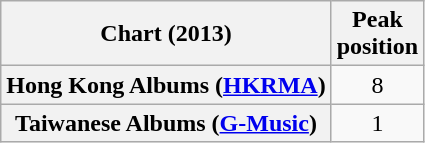<table class="wikitable plainrowheaders sortable">
<tr>
<th>Chart (2013)</th>
<th>Peak<br>position</th>
</tr>
<tr>
<th scope="row">Hong Kong Albums (<a href='#'>HKRMA</a>)</th>
<td style="text-align:center;">8</td>
</tr>
<tr>
<th scope="row">Taiwanese Albums (<a href='#'>G-Music</a>)</th>
<td style="text-align:center;">1</td>
</tr>
</table>
